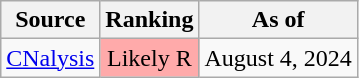<table class="wikitable">
<tr>
<th>Source</th>
<th>Ranking</th>
<th>As of</th>
</tr>
<tr>
<td><a href='#'>CNalysis</a></td>
<td style="background:#FFAAAA" data-sort-value="4" align="center">Likely R</td>
<td>August 4, 2024</td>
</tr>
</table>
